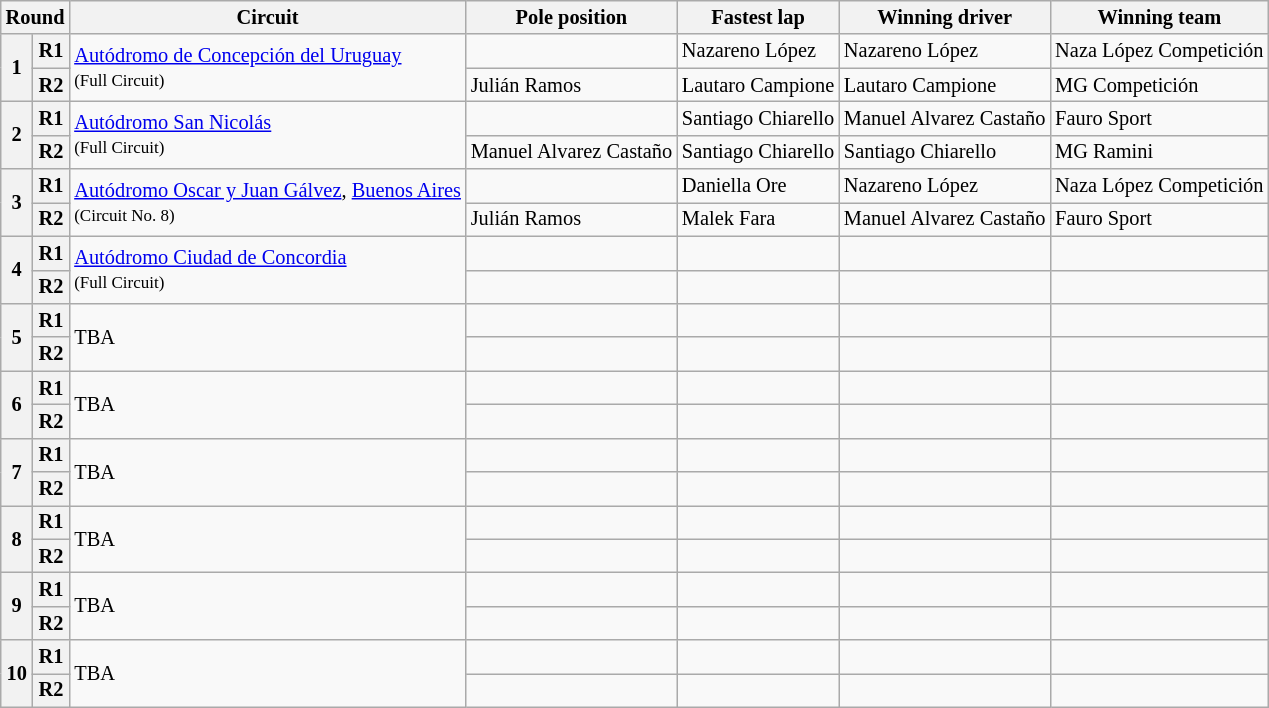<table class="wikitable" style="font-size:85%">
<tr>
<th colspan="2">Round</th>
<th>Circuit</th>
<th>Pole position</th>
<th>Fastest lap</th>
<th>Winning driver</th>
<th>Winning team</th>
</tr>
<tr>
<th rowspan="2">1</th>
<th>R1</th>
<td rowspan="2"> <a href='#'>Autódromo de Concepción del Uruguay</a><br><small>(Full Circuit)</small></td>
<td nowrap=""></td>
<td> Nazareno López</td>
<td> Nazareno López</td>
<td>Naza López Competición</td>
</tr>
<tr>
<th>R2</th>
<td> Julián Ramos</td>
<td> Lautaro Campione</td>
<td> Lautaro Campione</td>
<td>MG Competición</td>
</tr>
<tr>
<th rowspan="2">2</th>
<th>R1</th>
<td rowspan="2"> <a href='#'>Autódromo San Nicolás</a><br><small>(Full Circuit)</small></td>
<td></td>
<td> Santiago Chiarello</td>
<td> Manuel Alvarez Castaño</td>
<td>Fauro Sport</td>
</tr>
<tr>
<th>R2</th>
<td> Manuel Alvarez Castaño</td>
<td> Santiago Chiarello</td>
<td> Santiago Chiarello</td>
<td>MG Ramini</td>
</tr>
<tr>
<th rowspan="2">3</th>
<th>R1</th>
<td rowspan="2"> <a href='#'>Autódromo Oscar y Juan Gálvez</a>, <a href='#'>Buenos Aires</a><br><small>(Circuit No. 8)</small></td>
<td></td>
<td align="left"> Daniella Ore</td>
<td> Nazareno López</td>
<td>Naza López Competición</td>
</tr>
<tr>
<th>R2</th>
<td> Julián Ramos</td>
<td> Malek Fara</td>
<td> Manuel Alvarez Castaño</td>
<td>Fauro Sport</td>
</tr>
<tr>
<th rowspan="2">4</th>
<th>R1</th>
<td rowspan="2"> <a href='#'>Autódromo Ciudad de Concordia</a><br><small>(Full Circuit)</small></td>
<td></td>
<td></td>
<td></td>
<td></td>
</tr>
<tr>
<th>R2</th>
<td></td>
<td></td>
<td></td>
<td></td>
</tr>
<tr>
<th rowspan="2">5</th>
<th>R1</th>
<td rowspan="2"> TBA</td>
<td></td>
<td></td>
<td></td>
<td></td>
</tr>
<tr>
<th>R2</th>
<td></td>
<td></td>
<td></td>
<td></td>
</tr>
<tr>
<th rowspan="2">6</th>
<th>R1</th>
<td rowspan="2"> TBA</td>
<td></td>
<td></td>
<td></td>
<td></td>
</tr>
<tr>
<th>R2</th>
<td></td>
<td></td>
<td></td>
<td></td>
</tr>
<tr>
<th rowspan="2">7</th>
<th>R1</th>
<td rowspan="2"> TBA</td>
<td></td>
<td></td>
<td></td>
<td></td>
</tr>
<tr>
<th>R2</th>
<td></td>
<td></td>
<td></td>
<td></td>
</tr>
<tr>
<th rowspan="2">8</th>
<th>R1</th>
<td rowspan="2"> TBA</td>
<td></td>
<td></td>
<td></td>
<td></td>
</tr>
<tr>
<th>R2</th>
<td></td>
<td></td>
<td></td>
<td></td>
</tr>
<tr>
<th rowspan="2">9</th>
<th>R1</th>
<td rowspan="2"> TBA</td>
<td></td>
<td></td>
<td></td>
<td></td>
</tr>
<tr>
<th>R2</th>
<td></td>
<td></td>
<td></td>
<td></td>
</tr>
<tr>
<th rowspan="2">10</th>
<th>R1</th>
<td rowspan="2"> TBA</td>
<td></td>
<td></td>
<td></td>
<td></td>
</tr>
<tr>
<th>R2</th>
<td></td>
<td></td>
<td></td>
<td></td>
</tr>
</table>
